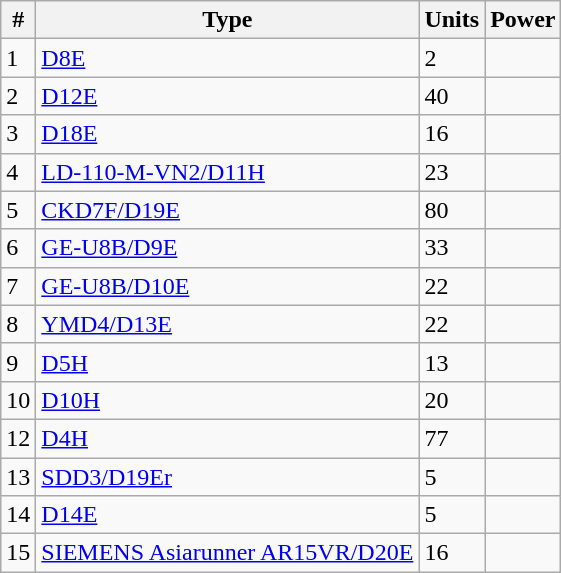<table class="wikitable">
<tr>
<th>#</th>
<th>Type</th>
<th>Units</th>
<th>Power</th>
</tr>
<tr>
<td>1</td>
<td><a href='#'>D8E</a></td>
<td>2</td>
<td><br></td>
</tr>
<tr>
<td>2</td>
<td><a href='#'>D12E</a></td>
<td>40</td>
<td></td>
</tr>
<tr>
<td>3</td>
<td><a href='#'>D18E</a></td>
<td>16</td>
<td></td>
</tr>
<tr>
<td>4</td>
<td><a href='#'>LD-110-M-VN2/D11H</a></td>
<td>23</td>
<td></td>
</tr>
<tr>
<td>5</td>
<td><a href='#'>CKD7F/D19E</a></td>
<td>80</td>
<td></td>
</tr>
<tr>
<td>6</td>
<td><a href='#'>GE-U8B/D9E</a></td>
<td>33</td>
<td></td>
</tr>
<tr>
<td>7</td>
<td><a href='#'>GE-U8B/D10E</a></td>
<td>22</td>
<td></td>
</tr>
<tr>
<td>8</td>
<td><a href='#'>YMD4/D13E</a></td>
<td>22</td>
<td></td>
</tr>
<tr>
<td>9</td>
<td><a href='#'>D5H</a></td>
<td>13</td>
<td></td>
</tr>
<tr>
<td>10</td>
<td><a href='#'>D10H</a></td>
<td>20</td>
<td></td>
</tr>
<tr>
<td>12</td>
<td><a href='#'>D4H</a></td>
<td>77</td>
<td></td>
</tr>
<tr>
<td>13</td>
<td><a href='#'>SDD3/D19Er</a></td>
<td>5</td>
<td></td>
</tr>
<tr>
<td>14</td>
<td><a href='#'>D14E</a></td>
<td>5</td>
<td></td>
</tr>
<tr>
<td>15</td>
<td><a href='#'>SIEMENS Asiarunner AR15VR/D20E</a></td>
<td>16</td>
<td></td>
</tr>
</table>
